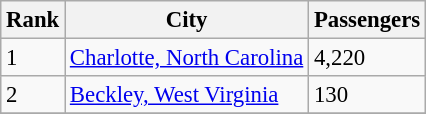<table class="wikitable sortable" style="font-size: 95%" width= align=>
<tr>
<th>Rank</th>
<th>City</th>
<th>Passengers</th>
</tr>
<tr>
<td>1</td>
<td><a href='#'>Charlotte, North Carolina</a></td>
<td>4,220</td>
</tr>
<tr>
<td>2</td>
<td><a href='#'>Beckley, West Virginia</a></td>
<td>130</td>
</tr>
<tr>
</tr>
</table>
